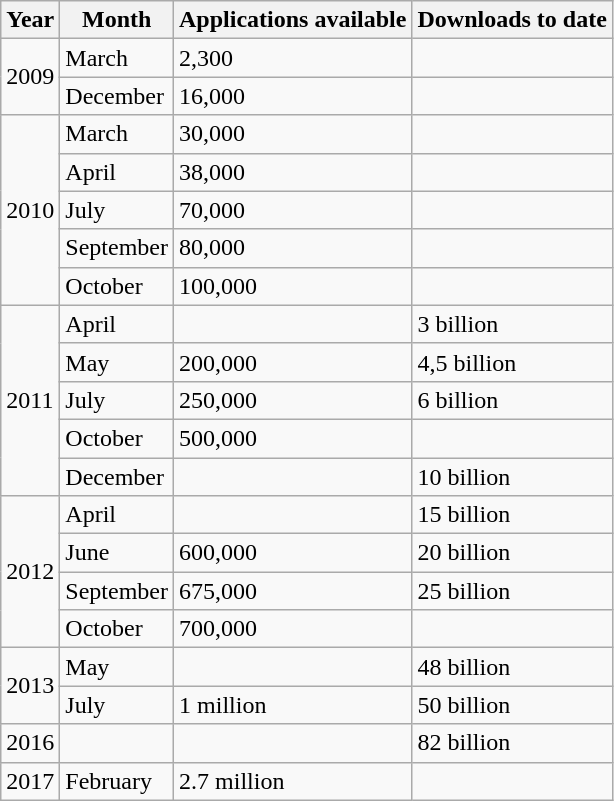<table class="wikitable">
<tr>
<th>Year</th>
<th>Month</th>
<th>Applications available</th>
<th>Downloads to date</th>
</tr>
<tr>
<td rowspan="2">2009</td>
<td>March</td>
<td>2,300</td>
<td></td>
</tr>
<tr>
<td>December</td>
<td>16,000</td>
<td></td>
</tr>
<tr>
<td rowspan="5">2010</td>
<td>March</td>
<td>30,000</td>
<td></td>
</tr>
<tr>
<td>April</td>
<td>38,000</td>
<td></td>
</tr>
<tr>
<td>July</td>
<td>70,000</td>
<td></td>
</tr>
<tr>
<td>September</td>
<td>80,000</td>
<td></td>
</tr>
<tr>
<td>October</td>
<td>100,000</td>
<td></td>
</tr>
<tr>
<td rowspan="5">2011</td>
<td>April</td>
<td></td>
<td>3 billion</td>
</tr>
<tr>
<td>May</td>
<td>200,000</td>
<td>4,5 billion</td>
</tr>
<tr>
<td>July</td>
<td>250,000</td>
<td>6 billion</td>
</tr>
<tr>
<td>October</td>
<td>500,000</td>
<td></td>
</tr>
<tr>
<td>December</td>
<td></td>
<td>10 billion</td>
</tr>
<tr>
<td rowspan="4">2012</td>
<td>April</td>
<td></td>
<td>15 billion</td>
</tr>
<tr>
<td>June</td>
<td>600,000</td>
<td>20 billion</td>
</tr>
<tr>
<td>September</td>
<td>675,000</td>
<td>25 billion</td>
</tr>
<tr>
<td>October</td>
<td>700,000</td>
<td></td>
</tr>
<tr>
<td rowspan="2">2013</td>
<td>May</td>
<td></td>
<td>48 billion</td>
</tr>
<tr>
<td>July</td>
<td>1 million</td>
<td>50 billion</td>
</tr>
<tr>
<td>2016</td>
<td></td>
<td></td>
<td>82 billion</td>
</tr>
<tr>
<td>2017</td>
<td>February</td>
<td>2.7 million</td>
<td></td>
</tr>
</table>
